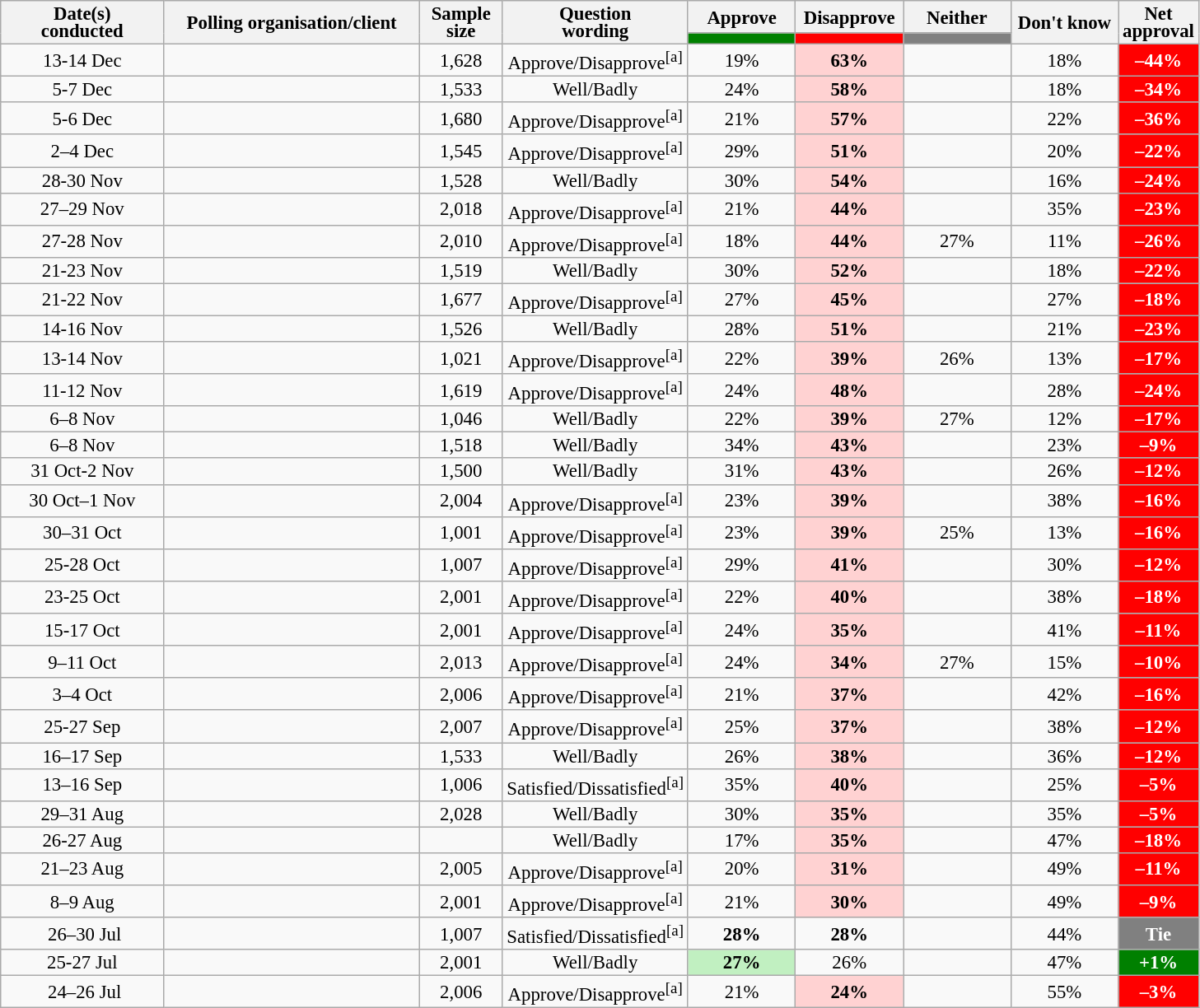<table class="wikitable collapsible sortable" style="text-align:center;font-size:95%;line-height:14px;">
<tr>
<th style="width:125px;" rowspan="2">Date(s)<br>conducted</th>
<th style="width:200px;" rowspan="2">Polling organisation/client</th>
<th style="width:60px;" rowspan="2">Sample size</th>
<th style="width:120px;" rowspan="2">Question<br>wording</th>
<th class="unsortable" style="width:80px;">Approve</th>
<th class="unsortable" style="width: 80px;">Disapprove</th>
<th class="unsortable" style="width:80px;">Neither</th>
<th class="unsortable" style="width:80px;" rowspan="2">Don't know</th>
<th class="unsortable" style="width:20px;" rowspan="2">Net approval</th>
</tr>
<tr>
<th class="unsortable" style="color:inherit;background:green;width:60px;"></th>
<th class="unsortable" style="color:inherit;background:red;width:60px;"></th>
<th class="unsortable" style="color:inherit;background:grey;width:60px;"></th>
</tr>
<tr>
<td>13-14 Dec</td>
<td></td>
<td>1,628</td>
<td>Approve/Disapprove<sup>[a]</sup></td>
<td>19%</td>
<td style="background:#FFD2D2"><strong>63%</strong></td>
<td></td>
<td>18%</td>
<td style="background:red;color:white;"><strong>–44%</strong></td>
</tr>
<tr>
<td>5-7 Dec</td>
<td></td>
<td>1,533</td>
<td>Well/Badly</td>
<td>24%</td>
<td style="background:#FFD2D2"><strong>58%</strong></td>
<td></td>
<td>18%</td>
<td style="background:red;color:white;"><strong>–34%</strong></td>
</tr>
<tr>
<td>5-6 Dec</td>
<td></td>
<td>1,680</td>
<td>Approve/Disapprove<sup>[a]</sup></td>
<td>21%</td>
<td style="background:#FFD2D2"><strong>57%</strong></td>
<td></td>
<td>22%</td>
<td style="background:red;color:white;"><strong>–36%</strong></td>
</tr>
<tr>
<td>2–4 Dec</td>
<td></td>
<td>1,545</td>
<td>Approve/Disapprove<sup>[a]</sup></td>
<td>29%</td>
<td style="background:#FFD2D2"><strong>51%</strong></td>
<td></td>
<td>20%</td>
<td style="background:red;color:white;"><strong>–22%</strong></td>
</tr>
<tr>
<td>28-30 Nov</td>
<td></td>
<td>1,528</td>
<td>Well/Badly</td>
<td>30%</td>
<td style="background:#FFD2D2"><strong>54%</strong></td>
<td></td>
<td>16%</td>
<td style="background:red;color:white;"><strong>–24%</strong></td>
</tr>
<tr>
<td>27–29 Nov</td>
<td></td>
<td>2,018</td>
<td>Approve/Disapprove<sup>[a]</sup></td>
<td>21%</td>
<td style="background:#FFD2D2"><strong>44%</strong></td>
<td></td>
<td>35%</td>
<td style="background:red;color:white;"><strong>–23%</strong></td>
</tr>
<tr>
<td>27-28 Nov</td>
<td></td>
<td>2,010</td>
<td>Approve/Disapprove<sup>[a]</sup></td>
<td>18%</td>
<td style="background:#FFD2D2"><strong>44%</strong></td>
<td>27%</td>
<td>11%</td>
<td style="background:red;color:white;"><strong>–26%</strong></td>
</tr>
<tr>
<td>21-23 Nov</td>
<td></td>
<td>1,519</td>
<td>Well/Badly</td>
<td>30%</td>
<td style="background:#FFD2D2"><strong>52%</strong></td>
<td></td>
<td>18%</td>
<td style="background:red;color:white;"><strong>–22%</strong></td>
</tr>
<tr>
<td>21-22 Nov</td>
<td></td>
<td>1,677</td>
<td>Approve/Disapprove<sup>[a]</sup></td>
<td>27%</td>
<td style="background:#FFD2D2"><strong>45%</strong></td>
<td></td>
<td>27%</td>
<td style="background:red;color:white;"><strong>–18%</strong></td>
</tr>
<tr>
<td>14-16 Nov</td>
<td></td>
<td>1,526</td>
<td>Well/Badly</td>
<td>28%</td>
<td style="background:#FFD2D2"><strong>51%</strong></td>
<td></td>
<td>21%</td>
<td style="background:red;color:white;"><strong>–23%</strong></td>
</tr>
<tr>
<td>13-14 Nov</td>
<td></td>
<td>1,021</td>
<td>Approve/Disapprove<sup>[a]</sup></td>
<td>22%</td>
<td style="background:#FFD2D2"><strong>39%</strong></td>
<td>26%</td>
<td>13%</td>
<td style="background:red;color:white;"><strong>–17%</strong></td>
</tr>
<tr>
<td>11-12 Nov</td>
<td></td>
<td>1,619</td>
<td>Approve/Disapprove<sup>[a]</sup></td>
<td>24%</td>
<td style="background:#FFD2D2"><strong>48%</strong></td>
<td></td>
<td>28%</td>
<td style="background:red;color:white;"><strong>–24%</strong></td>
</tr>
<tr>
<td>6–8 Nov</td>
<td></td>
<td>1,046</td>
<td>Well/Badly</td>
<td>22%</td>
<td style="background:#FFD2D2"><strong>39%</strong></td>
<td>27%</td>
<td>12%</td>
<td style="background:red;color:white;"><strong>–17%</strong></td>
</tr>
<tr>
<td>6–8 Nov</td>
<td></td>
<td>1,518</td>
<td>Well/Badly</td>
<td>34%</td>
<td style="background:#FFD2D2"><strong>43%</strong></td>
<td></td>
<td>23%</td>
<td style="background:red;color:white;"><strong>–9%</strong></td>
</tr>
<tr>
<td>31 Oct-2 Nov</td>
<td></td>
<td>1,500</td>
<td>Well/Badly</td>
<td>31%</td>
<td style="background:#FFD2D2"><strong>43%</strong></td>
<td></td>
<td>26%</td>
<td style="background:red;color:white;"><strong>–12%</strong></td>
</tr>
<tr>
<td>30 Oct–1 Nov</td>
<td> </td>
<td>2,004</td>
<td>Approve/Disapprove<sup>[a]</sup></td>
<td>23%</td>
<td style="background:#FFD2D2"><strong>39%</strong></td>
<td></td>
<td>38%</td>
<td style="background:red;color:white;"><strong>–16%</strong></td>
</tr>
<tr>
<td>30–31 Oct</td>
<td> </td>
<td>1,001</td>
<td>Approve/Disapprove<sup>[a]</sup></td>
<td>23%</td>
<td style="background:#FFD2D2"><strong>39%</strong></td>
<td>25%</td>
<td>13%</td>
<td style="background:red;color:white;"><strong>–16%</strong></td>
</tr>
<tr>
<td>25-28 Oct</td>
<td></td>
<td>1,007</td>
<td>Approve/Disapprove<sup>[a]</sup></td>
<td>29%</td>
<td style="background:#FFD2D2"><strong>41%</strong></td>
<td></td>
<td>30%</td>
<td style="background:red;color:white;"><strong>–12%</strong></td>
</tr>
<tr>
<td>23-25 Oct</td>
<td> </td>
<td>2,001</td>
<td>Approve/Disapprove<sup>[a]</sup></td>
<td>22%</td>
<td style="background:#FFD2D2"><strong>40%</strong></td>
<td></td>
<td>38%</td>
<td style="background:red;color:white;"><strong>–18%</strong></td>
</tr>
<tr>
<td>15-17 Oct</td>
<td> </td>
<td>2,001</td>
<td>Approve/Disapprove<sup>[a]</sup></td>
<td>24%</td>
<td style="background:#FFD2D2"><strong>35%</strong></td>
<td></td>
<td>41%</td>
<td style="background:red;color:white;"><strong>–11%</strong></td>
</tr>
<tr>
<td>9–11 Oct</td>
<td></td>
<td>2,013</td>
<td>Approve/Disapprove<sup>[a]</sup></td>
<td>24%</td>
<td style="background:#FFD2D2"><strong>34%</strong></td>
<td>27%</td>
<td>15%</td>
<td style="background:red;color:white;"><strong>–10%</strong></td>
</tr>
<tr>
<td>3–4 Oct</td>
<td> </td>
<td>2,006</td>
<td>Approve/Disapprove<sup>[a]</sup></td>
<td>21%</td>
<td style="background:#FFD2D2"><strong>37%</strong></td>
<td></td>
<td>42%</td>
<td style="background:red;color:white;"><strong>–16%</strong></td>
</tr>
<tr>
<td>25-27 Sep</td>
<td> </td>
<td>2,007</td>
<td>Approve/Disapprove<sup>[a]</sup></td>
<td>25%</td>
<td style="background:#FFD2D2"><strong>37%</strong></td>
<td></td>
<td>38%</td>
<td style="background:red;color:white;"><strong>–12%</strong></td>
</tr>
<tr>
<td>16–17 Sep</td>
<td></td>
<td>1,533</td>
<td>Well/Badly</td>
<td>26%</td>
<td style="background:#FFD2D2"><strong>38%</strong></td>
<td></td>
<td>36%</td>
<td style="background:red;color:white;"><strong>–12%</strong></td>
</tr>
<tr>
<td>13–16 Sep</td>
<td></td>
<td>1,006</td>
<td>Satisfied/Dissatisfied<sup>[a]</sup></td>
<td>35%</td>
<td style="background:#FFD2D2"><strong>40%</strong></td>
<td></td>
<td>25%</td>
<td style="background:red;color:white;"><strong>–5%</strong></td>
</tr>
<tr>
<td>29–31 Aug</td>
<td></td>
<td>2,028</td>
<td>Well/Badly</td>
<td>30%</td>
<td style="background:#FFD2D2"><strong>35%</strong></td>
<td></td>
<td>35%</td>
<td style="background:red;color:white;"><strong>–5%</strong></td>
</tr>
<tr>
<td>26-27 Aug</td>
<td></td>
<td></td>
<td>Well/Badly</td>
<td>17%</td>
<td style="background:#FFD2D2"><strong>35%</strong></td>
<td></td>
<td>47%</td>
<td style="background:red;color:white;"><strong>–18%</strong></td>
</tr>
<tr>
<td>21–23 Aug</td>
<td></td>
<td>2,005</td>
<td>Approve/Disapprove<sup>[a]</sup></td>
<td>20%</td>
<td style="background:#FFD2D2"><strong>31%</strong></td>
<td></td>
<td>49%</td>
<td style="background:red;color:white;"><strong>–11%</strong></td>
</tr>
<tr>
<td>8–9 Aug</td>
<td> </td>
<td>2,001</td>
<td>Approve/Disapprove<sup>[a]</sup></td>
<td>21%</td>
<td style="background:#FFD2D2"><strong>30%</strong></td>
<td></td>
<td>49%</td>
<td style="background:red;color:white;"><strong>–9%</strong></td>
</tr>
<tr>
<td> 26–30 Jul</td>
<td></td>
<td>1,007</td>
<td>Satisfied/Dissatisfied<sup>[a]</sup></td>
<td><strong>28%</strong></td>
<td><strong>28%</strong></td>
<td></td>
<td>44%</td>
<td style="background:gray;color:white;"><strong>Tie</strong></td>
</tr>
<tr>
<td>25-27 Jul</td>
<td></td>
<td>2,001</td>
<td>Well/Badly</td>
<td style="background:#C1F0C1"><strong>27%</strong></td>
<td>26%</td>
<td></td>
<td>47%</td>
<td style="background:green;color:white;"><strong>+1%</strong></td>
</tr>
<tr>
<td> 24–26 Jul</td>
<td></td>
<td>2,006</td>
<td>Approve/Disapprove<sup>[a]</sup></td>
<td>21%</td>
<td style="background:#FFD2D2"><strong>24%</strong></td>
<td></td>
<td>55%</td>
<td style="background:red;color:white;"><strong>–3%</strong></td>
</tr>
</table>
